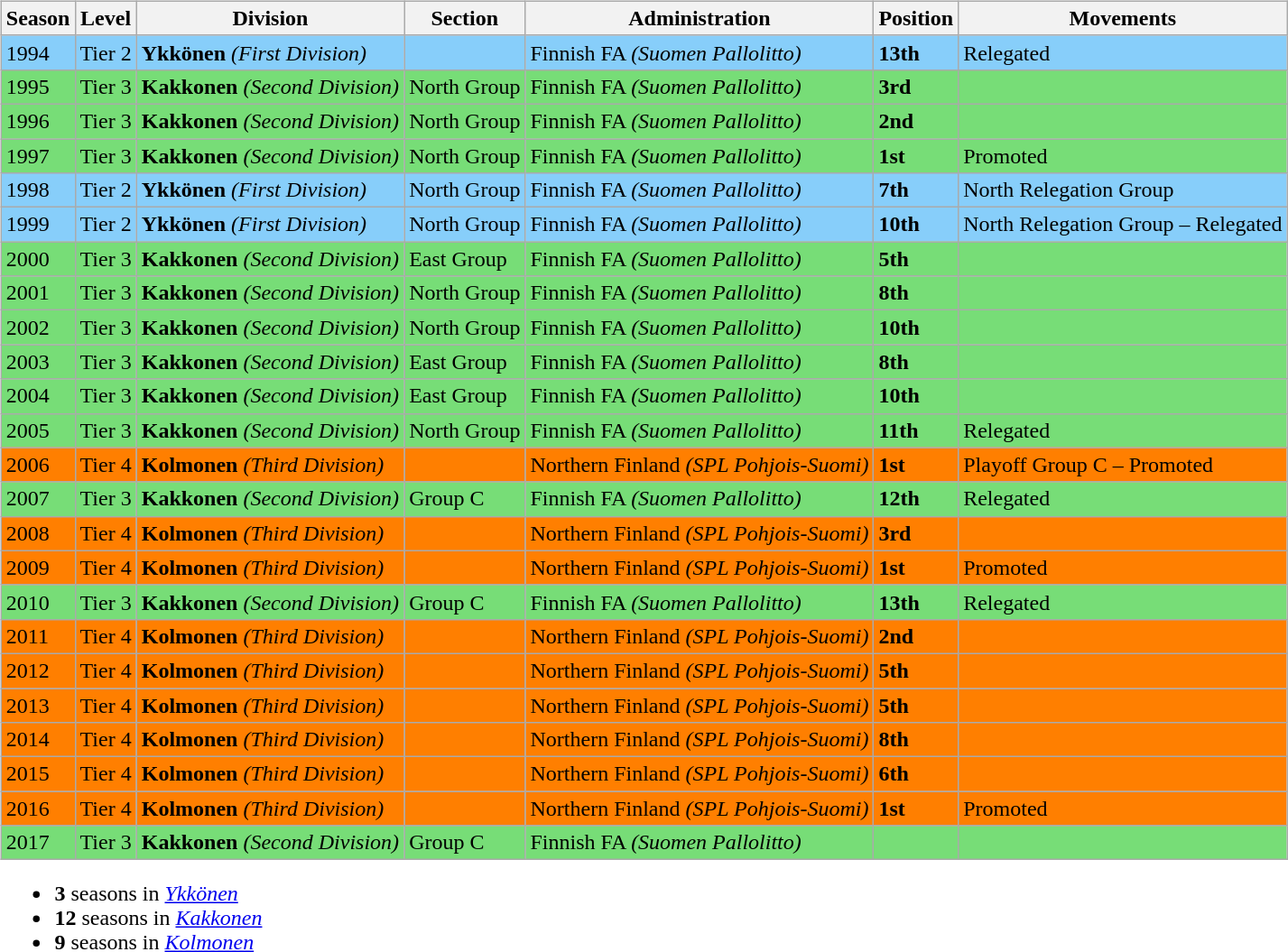<table>
<tr>
<td valign="top" width=0%><br><table class="wikitable">
<tr style="background:#f0f6fa;">
<th><strong>Season</strong></th>
<th><strong>Level</strong></th>
<th><strong>Division</strong></th>
<th><strong>Section</strong></th>
<th><strong>Administration</strong></th>
<th><strong>Position</strong></th>
<th><strong>Movements</strong></th>
</tr>
<tr>
<td style="background:#87CEFA;">1994</td>
<td style="background:#87CEFA;">Tier 2</td>
<td style="background:#87CEFA;"><strong> Ykkönen</strong> <em>(First Division)</em></td>
<td style="background:#87CEFA;"></td>
<td style="background:#87CEFA;">Finnish FA <em>(Suomen Pallolitto)</em></td>
<td style="background:#87CEFA;"><strong>13th</strong></td>
<td style="background:#87CEFA;">Relegated</td>
</tr>
<tr>
<td style="background:#77DD77;">1995</td>
<td style="background:#77DD77;">Tier 3</td>
<td style="background:#77DD77;"><strong>Kakkonen</strong> <em>(Second Division)</em></td>
<td style="background:#77DD77;">North Group</td>
<td style="background:#77DD77;">Finnish FA <em>(Suomen Pallolitto)</em></td>
<td style="background:#77DD77;"><strong>3rd</strong></td>
<td style="background:#77DD77;"></td>
</tr>
<tr>
<td style="background:#77DD77;">1996</td>
<td style="background:#77DD77;">Tier 3</td>
<td style="background:#77DD77;"><strong>Kakkonen</strong> <em>(Second Division)</em></td>
<td style="background:#77DD77;">North Group</td>
<td style="background:#77DD77;">Finnish FA <em>(Suomen Pallolitto)</em></td>
<td style="background:#77DD77;"><strong>2nd</strong></td>
<td style="background:#77DD77;"></td>
</tr>
<tr>
<td style="background:#77DD77;">1997</td>
<td style="background:#77DD77;">Tier 3</td>
<td style="background:#77DD77;"><strong>Kakkonen</strong> <em>(Second Division)</em></td>
<td style="background:#77DD77;">North Group</td>
<td style="background:#77DD77;">Finnish FA <em>(Suomen Pallolitto)</em></td>
<td style="background:#77DD77;"><strong>1st</strong></td>
<td style="background:#77DD77;">Promoted</td>
</tr>
<tr>
<td style="background:#87CEFA;">1998</td>
<td style="background:#87CEFA;">Tier 2</td>
<td style="background:#87CEFA;"><strong> Ykkönen</strong> <em>(First Division)</em></td>
<td style="background:#87CEFA;">North Group</td>
<td style="background:#87CEFA;">Finnish FA <em>(Suomen Pallolitto)</em></td>
<td style="background:#87CEFA;"><strong>7th</strong></td>
<td style="background:#87CEFA;">North Relegation Group</td>
</tr>
<tr>
<td style="background:#87CEFA;">1999</td>
<td style="background:#87CEFA;">Tier 2</td>
<td style="background:#87CEFA;"><strong> Ykkönen</strong> <em>(First Division)</em></td>
<td style="background:#87CEFA;">North Group</td>
<td style="background:#87CEFA;">Finnish FA <em>(Suomen Pallolitto)</em></td>
<td style="background:#87CEFA;"><strong>10th</strong></td>
<td style="background:#87CEFA;">North Relegation Group – Relegated</td>
</tr>
<tr>
<td style="background:#77DD77;">2000</td>
<td style="background:#77DD77;">Tier 3</td>
<td style="background:#77DD77;"><strong>Kakkonen</strong> <em>(Second Division)</em></td>
<td style="background:#77DD77;">East Group</td>
<td style="background:#77DD77;">Finnish FA <em>(Suomen Pallolitto)</em></td>
<td style="background:#77DD77;"><strong>5th</strong></td>
<td style="background:#77DD77;"></td>
</tr>
<tr>
<td style="background:#77DD77;">2001</td>
<td style="background:#77DD77;">Tier 3</td>
<td style="background:#77DD77;"><strong>Kakkonen</strong> <em>(Second Division)</em></td>
<td style="background:#77DD77;">North Group</td>
<td style="background:#77DD77;">Finnish FA <em>(Suomen Pallolitto)</em></td>
<td style="background:#77DD77;"><strong>8th</strong></td>
<td style="background:#77DD77;"></td>
</tr>
<tr>
<td style="background:#77DD77;">2002</td>
<td style="background:#77DD77;">Tier 3</td>
<td style="background:#77DD77;"><strong>Kakkonen</strong> <em>(Second Division)</em></td>
<td style="background:#77DD77;">North Group</td>
<td style="background:#77DD77;">Finnish FA <em>(Suomen Pallolitto)</em></td>
<td style="background:#77DD77;"><strong>10th</strong></td>
<td style="background:#77DD77;"></td>
</tr>
<tr>
<td style="background:#77DD77;">2003</td>
<td style="background:#77DD77;">Tier 3</td>
<td style="background:#77DD77;"><strong>Kakkonen</strong> <em>(Second Division)</em></td>
<td style="background:#77DD77;">East Group</td>
<td style="background:#77DD77;">Finnish FA <em>(Suomen Pallolitto)</em></td>
<td style="background:#77DD77;"><strong>8th</strong></td>
<td style="background:#77DD77;"></td>
</tr>
<tr>
<td style="background:#77DD77;">2004</td>
<td style="background:#77DD77;">Tier 3</td>
<td style="background:#77DD77;"><strong>Kakkonen</strong> <em>(Second Division)</em></td>
<td style="background:#77DD77;">East Group</td>
<td style="background:#77DD77;">Finnish FA <em>(Suomen Pallolitto)</em></td>
<td style="background:#77DD77;"><strong>10th</strong></td>
<td style="background:#77DD77;"></td>
</tr>
<tr>
<td style="background:#77DD77;">2005</td>
<td style="background:#77DD77;">Tier 3</td>
<td style="background:#77DD77;"><strong>Kakkonen</strong> <em>(Second Division)</em></td>
<td style="background:#77DD77;">North Group</td>
<td style="background:#77DD77;">Finnish FA <em>(Suomen Pallolitto)</em></td>
<td style="background:#77DD77;"><strong>11th</strong></td>
<td style="background:#77DD77;">Relegated</td>
</tr>
<tr>
<td style="background:#FF7F00;">2006</td>
<td style="background:#FF7F00;">Tier 4</td>
<td style="background:#FF7F00;"><strong>Kolmonen</strong> <em>(Third Division)</em></td>
<td style="background:#FF7F00;"></td>
<td style="background:#FF7F00;">Northern Finland<em> (SPL Pohjois-Suomi)</em></td>
<td style="background:#FF7F00;"><strong>1st</strong></td>
<td style="background:#FF7F00;">Playoff Group C – Promoted</td>
</tr>
<tr>
<td style="background:#77DD77;">2007</td>
<td style="background:#77DD77;">Tier 3</td>
<td style="background:#77DD77;"><strong>Kakkonen</strong> <em>(Second Division)</em></td>
<td style="background:#77DD77;">Group C</td>
<td style="background:#77DD77;">Finnish FA <em>(Suomen Pallolitto)</em></td>
<td style="background:#77DD77;"><strong>12th</strong></td>
<td style="background:#77DD77;">Relegated</td>
</tr>
<tr>
<td style="background:#FF7F00;">2008</td>
<td style="background:#FF7F00;">Tier 4</td>
<td style="background:#FF7F00;"><strong>Kolmonen</strong> <em>(Third Division)</em></td>
<td style="background:#FF7F00;"></td>
<td style="background:#FF7F00;">Northern Finland<em> (SPL Pohjois-Suomi)</em></td>
<td style="background:#FF7F00;"><strong>3rd</strong></td>
<td style="background:#FF7F00;"></td>
</tr>
<tr>
<td style="background:#FF7F00;">2009</td>
<td style="background:#FF7F00;">Tier 4</td>
<td style="background:#FF7F00;"><strong>Kolmonen</strong> <em>(Third Division)</em></td>
<td style="background:#FF7F00;"></td>
<td style="background:#FF7F00;">Northern Finland<em> (SPL Pohjois-Suomi)</em></td>
<td style="background:#FF7F00;"><strong>1st</strong></td>
<td style="background:#FF7F00;">Promoted</td>
</tr>
<tr>
<td style="background:#77DD77;">2010</td>
<td style="background:#77DD77;">Tier 3</td>
<td style="background:#77DD77;"><strong>Kakkonen</strong> <em>(Second Division)</em></td>
<td style="background:#77DD77;">Group C</td>
<td style="background:#77DD77;">Finnish FA <em>(Suomen Pallolitto)</em></td>
<td style="background:#77DD77;"><strong>13th</strong></td>
<td style="background:#77DD77;">Relegated</td>
</tr>
<tr>
<td style="background:#FF7F00;">2011</td>
<td style="background:#FF7F00;">Tier 4</td>
<td style="background:#FF7F00;"><strong>Kolmonen</strong> <em>(Third Division)</em></td>
<td style="background:#FF7F00;"></td>
<td style="background:#FF7F00;">Northern Finland <em>(SPL Pohjois-Suomi)</em></td>
<td style="background:#FF7F00;"><strong>2nd</strong></td>
<td style="background:#FF7F00;"></td>
</tr>
<tr>
<td style="background:#FF7F00;">2012</td>
<td style="background:#FF7F00;">Tier 4</td>
<td style="background:#FF7F00;"><strong>Kolmonen</strong> <em>(Third Division)</em></td>
<td style="background:#FF7F00;"></td>
<td style="background:#FF7F00;">Northern Finland <em>(SPL Pohjois-Suomi)</em></td>
<td style="background:#FF7F00;"><strong>5th</strong></td>
<td style="background:#FF7F00;"></td>
</tr>
<tr>
<td style="background:#FF7F00;">2013</td>
<td style="background:#FF7F00;">Tier 4</td>
<td style="background:#FF7F00;"><strong>Kolmonen</strong> <em>(Third Division)</em></td>
<td style="background:#FF7F00;"></td>
<td style="background:#FF7F00;">Northern Finland <em>(SPL Pohjois-Suomi)</em></td>
<td style="background:#FF7F00;"><strong>5th</strong></td>
<td style="background:#FF7F00;"></td>
</tr>
<tr>
<td style="background:#FF7F00;">2014</td>
<td style="background:#FF7F00;">Tier 4</td>
<td style="background:#FF7F00;"><strong>Kolmonen</strong> <em>(Third Division)</em></td>
<td style="background:#FF7F00;"></td>
<td style="background:#FF7F00;">Northern Finland <em>(SPL Pohjois-Suomi)</em></td>
<td style="background:#FF7F00;"><strong>8th</strong></td>
<td style="background:#FF7F00;"></td>
</tr>
<tr>
<td style="background:#FF7F00;">2015</td>
<td style="background:#FF7F00;">Tier 4</td>
<td style="background:#FF7F00;"><strong>Kolmonen</strong> <em>(Third Division)</em></td>
<td style="background:#FF7F00;"></td>
<td style="background:#FF7F00;">Northern Finland <em>(SPL Pohjois-Suomi)</em></td>
<td style="background:#FF7F00;"><strong>6th</strong></td>
<td style="background:#FF7F00;"></td>
</tr>
<tr>
<td style="background:#FF7F00;">2016</td>
<td style="background:#FF7F00;">Tier 4</td>
<td style="background:#FF7F00;"><strong>Kolmonen</strong> <em>(Third Division)</em></td>
<td style="background:#FF7F00;"></td>
<td style="background:#FF7F00;">Northern Finland <em>(SPL Pohjois-Suomi)</em></td>
<td style="background:#FF7F00;"><strong>1st</strong></td>
<td style="background:#FF7F00;">Promoted</td>
</tr>
<tr>
<td style="background:#77DD77;">2017</td>
<td style="background:#77DD77;">Tier 3</td>
<td style="background:#77DD77;"><strong>Kakkonen</strong> <em>(Second Division)</em></td>
<td style="background:#77DD77;">Group C</td>
<td style="background:#77DD77;">Finnish FA <em>(Suomen Pallolitto)</em></td>
<td style="background:#77DD77;"></td>
<td style="background:#77DD77;"></td>
</tr>
</table>
<ul><li><strong>3</strong> seasons in <em><a href='#'>Ykkönen</a></em></li><li><strong>12</strong> seasons in <em><a href='#'>Kakkonen</a></em></li><li><strong>9</strong> seasons in <em><a href='#'>Kolmonen</a></em></li></ul></td>
</tr>
</table>
